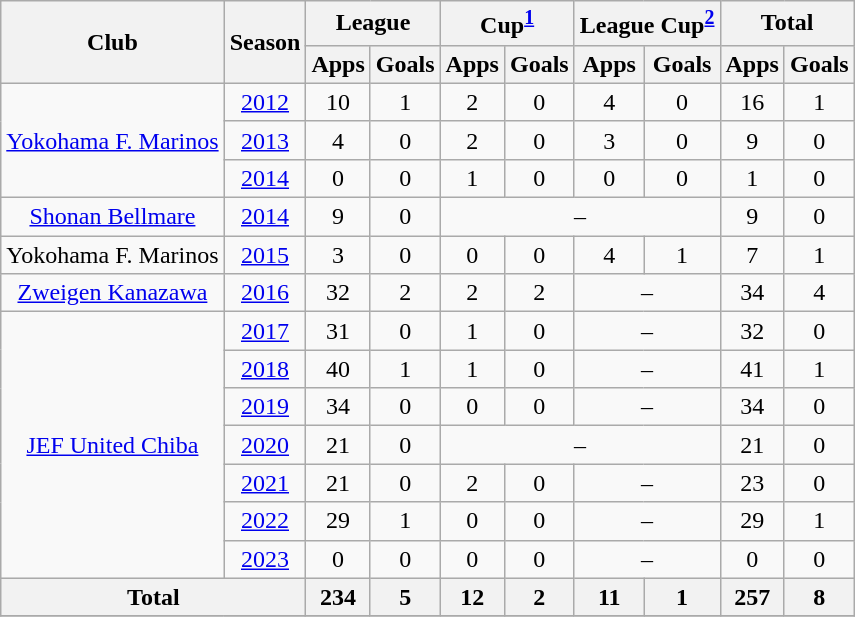<table class="wikitable" style="text-align:center;">
<tr>
<th rowspan="2">Club</th>
<th rowspan="2">Season</th>
<th colspan="2">League</th>
<th colspan="2">Cup<sup><a href='#'>1</a></sup></th>
<th colspan="2">League Cup<sup><a href='#'>2</a></sup></th>
<th colspan="2">Total</th>
</tr>
<tr>
<th>Apps</th>
<th>Goals</th>
<th>Apps</th>
<th>Goals</th>
<th>Apps</th>
<th>Goals</th>
<th>Apps</th>
<th>Goals</th>
</tr>
<tr>
<td rowspan="3"><a href='#'>Yokohama F. Marinos</a></td>
<td><a href='#'>2012</a></td>
<td>10</td>
<td>1</td>
<td>2</td>
<td>0</td>
<td>4</td>
<td>0</td>
<td>16</td>
<td>1</td>
</tr>
<tr>
<td><a href='#'>2013</a></td>
<td>4</td>
<td>0</td>
<td>2</td>
<td>0</td>
<td>3</td>
<td>0</td>
<td>9</td>
<td>0</td>
</tr>
<tr>
<td><a href='#'>2014</a></td>
<td>0</td>
<td>0</td>
<td>1</td>
<td>0</td>
<td>0</td>
<td>0</td>
<td>1</td>
<td>0</td>
</tr>
<tr>
<td><a href='#'>Shonan Bellmare</a></td>
<td><a href='#'>2014</a></td>
<td>9</td>
<td>0</td>
<td colspan="4">–</td>
<td>9</td>
<td>0</td>
</tr>
<tr>
<td>Yokohama F. Marinos</td>
<td><a href='#'>2015</a></td>
<td>3</td>
<td>0</td>
<td>0</td>
<td>0</td>
<td>4</td>
<td>1</td>
<td>7</td>
<td>1</td>
</tr>
<tr>
<td><a href='#'>Zweigen Kanazawa</a></td>
<td><a href='#'>2016</a></td>
<td>32</td>
<td>2</td>
<td>2</td>
<td>2</td>
<td colspan="2">–</td>
<td>34</td>
<td>4</td>
</tr>
<tr>
<td rowspan=7><a href='#'>JEF United Chiba</a></td>
<td><a href='#'>2017</a></td>
<td>31</td>
<td>0</td>
<td>1</td>
<td>0</td>
<td colspan="2">–</td>
<td>32</td>
<td>0</td>
</tr>
<tr>
<td><a href='#'>2018</a></td>
<td>40</td>
<td>1</td>
<td>1</td>
<td>0</td>
<td colspan="2">–</td>
<td>41</td>
<td>1</td>
</tr>
<tr>
<td><a href='#'>2019</a></td>
<td>34</td>
<td>0</td>
<td>0</td>
<td>0</td>
<td colspan="2">–</td>
<td>34</td>
<td>0</td>
</tr>
<tr>
<td><a href='#'>2020</a></td>
<td>21</td>
<td>0</td>
<td colspan="4">–</td>
<td>21</td>
<td>0</td>
</tr>
<tr>
<td><a href='#'>2021</a></td>
<td>21</td>
<td>0</td>
<td>2</td>
<td>0</td>
<td colspan="2">–</td>
<td>23</td>
<td>0</td>
</tr>
<tr>
<td><a href='#'>2022</a></td>
<td>29</td>
<td>1</td>
<td>0</td>
<td>0</td>
<td colspan="2">–</td>
<td>29</td>
<td>1</td>
</tr>
<tr>
<td><a href='#'>2023</a></td>
<td>0</td>
<td>0</td>
<td>0</td>
<td>0</td>
<td colspan="2">–</td>
<td>0</td>
<td>0</td>
</tr>
<tr>
<th colspan="2">Total</th>
<th>234</th>
<th>5</th>
<th>12</th>
<th>2</th>
<th>11</th>
<th>1</th>
<th>257</th>
<th>8</th>
</tr>
<tr>
</tr>
</table>
